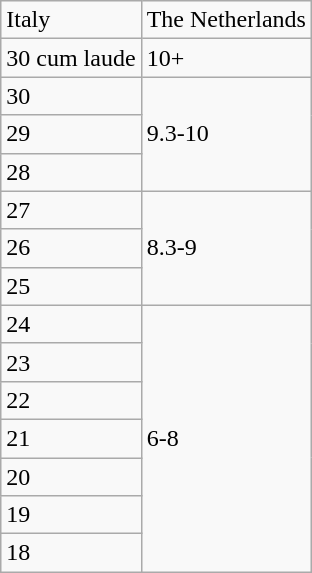<table class="wikitable">
<tr>
<td>Italy</td>
<td>The Netherlands</td>
</tr>
<tr>
<td>30 cum laude</td>
<td>10+</td>
</tr>
<tr>
<td>30</td>
<td rowspan="3">9.3-10</td>
</tr>
<tr>
<td>29</td>
</tr>
<tr>
<td>28</td>
</tr>
<tr>
<td>27</td>
<td rowspan="3">8.3-9</td>
</tr>
<tr>
<td>26</td>
</tr>
<tr>
<td>25</td>
</tr>
<tr>
<td>24</td>
<td rowspan="7">6-8</td>
</tr>
<tr>
<td>23</td>
</tr>
<tr>
<td>22</td>
</tr>
<tr>
<td>21</td>
</tr>
<tr>
<td>20</td>
</tr>
<tr>
<td>19</td>
</tr>
<tr>
<td>18</td>
</tr>
</table>
